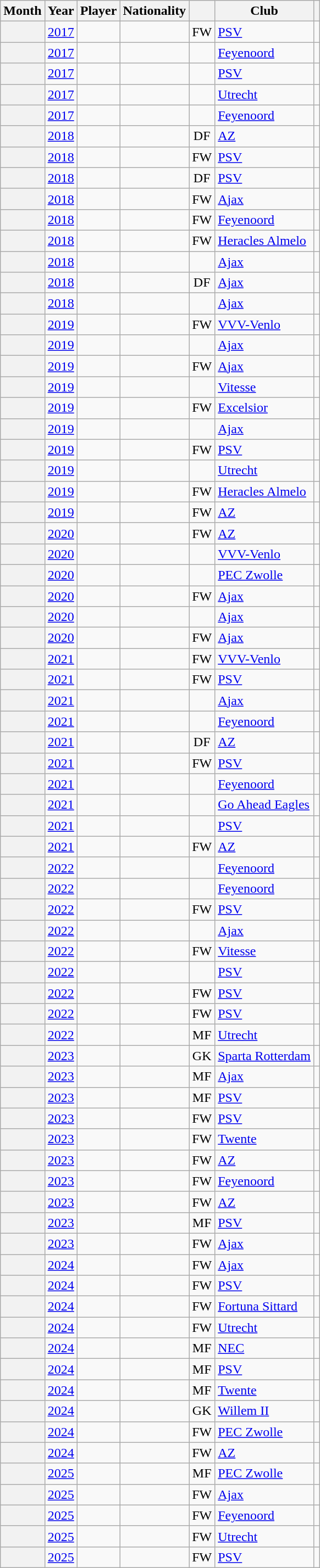<table class="wikitable sortable">
<tr>
<th>Month</th>
<th>Year</th>
<th>Player</th>
<th>Nationality</th>
<th></th>
<th>Club</th>
<th></th>
</tr>
<tr>
<th></th>
<td><a href='#'>2017</a></td>
<td></td>
<td></td>
<td align=center>FW</td>
<td><a href='#'>PSV</a></td>
<td align=center></td>
</tr>
<tr>
<th></th>
<td><a href='#'>2017</a></td>
<td></td>
<td></td>
<td align=center></td>
<td><a href='#'>Feyenoord</a></td>
<td></td>
</tr>
<tr>
<th></th>
<td><a href='#'>2017</a></td>
<td></td>
<td></td>
<td align=center></td>
<td><a href='#'>PSV</a></td>
<td align=center></td>
</tr>
<tr>
<th></th>
<td><a href='#'>2017</a></td>
<td></td>
<td></td>
<td align=center></td>
<td><a href='#'>Utrecht</a></td>
<td align=center></td>
</tr>
<tr>
<th></th>
<td><a href='#'>2017</a></td>
<td></td>
<td></td>
<td align=center></td>
<td><a href='#'>Feyenoord</a></td>
<td align=center></td>
</tr>
<tr>
<th></th>
<td><a href='#'>2018</a></td>
<td></td>
<td></td>
<td align=center>DF</td>
<td><a href='#'>AZ</a></td>
<td align=center></td>
</tr>
<tr>
<th></th>
<td><a href='#'>2018</a></td>
<td></td>
<td></td>
<td align=center>FW</td>
<td><a href='#'>PSV</a></td>
<td align=center></td>
</tr>
<tr>
<th></th>
<td><a href='#'>2018</a></td>
<td></td>
<td></td>
<td align=center>DF</td>
<td><a href='#'>PSV</a></td>
<td align=center></td>
</tr>
<tr>
<th></th>
<td><a href='#'>2018</a></td>
<td></td>
<td></td>
<td align=center>FW</td>
<td><a href='#'>Ajax</a></td>
<td></td>
</tr>
<tr>
<th></th>
<td><a href='#'>2018</a></td>
<td></td>
<td></td>
<td align=center>FW</td>
<td><a href='#'>Feyenoord</a></td>
<td align=center></td>
</tr>
<tr>
<th></th>
<td><a href='#'>2018</a></td>
<td></td>
<td></td>
<td align=center>FW</td>
<td><a href='#'>Heracles Almelo</a></td>
<td></td>
</tr>
<tr>
<th></th>
<td><a href='#'>2018</a></td>
<td></td>
<td></td>
<td align=center></td>
<td><a href='#'>Ajax</a></td>
<td align=center></td>
</tr>
<tr>
<th></th>
<td><a href='#'>2018</a></td>
<td></td>
<td></td>
<td align=center>DF</td>
<td><a href='#'>Ajax</a></td>
<td align=center></td>
</tr>
<tr>
<th></th>
<td><a href='#'>2018</a></td>
<td></td>
<td></td>
<td align=center></td>
<td><a href='#'>Ajax</a></td>
<td align=center></td>
</tr>
<tr>
<th></th>
<td><a href='#'>2019</a></td>
<td></td>
<td></td>
<td align=center>FW</td>
<td><a href='#'>VVV-Venlo</a></td>
<td align=center></td>
</tr>
<tr>
<th></th>
<td><a href='#'>2019</a></td>
<td></td>
<td></td>
<td align=center></td>
<td><a href='#'>Ajax</a></td>
<td align=center></td>
</tr>
<tr>
<th></th>
<td><a href='#'>2019</a></td>
<td></td>
<td></td>
<td align=center>FW</td>
<td><a href='#'>Ajax</a></td>
<td align=center></td>
</tr>
<tr>
<th></th>
<td><a href='#'>2019</a></td>
<td></td>
<td></td>
<td align=center></td>
<td><a href='#'>Vitesse</a></td>
<td align=center></td>
</tr>
<tr>
<th></th>
<td><a href='#'>2019</a></td>
<td></td>
<td></td>
<td align=center>FW</td>
<td><a href='#'>Excelsior</a></td>
<td align=center></td>
</tr>
<tr>
<th></th>
<td><a href='#'>2019</a></td>
<td></td>
<td></td>
<td align=center></td>
<td><a href='#'>Ajax</a></td>
<td align=center></td>
</tr>
<tr>
<th></th>
<td><a href='#'>2019</a></td>
<td></td>
<td></td>
<td align=center>FW</td>
<td><a href='#'>PSV</a></td>
<td align=center></td>
</tr>
<tr>
<th></th>
<td><a href='#'>2019</a></td>
<td></td>
<td></td>
<td align=center></td>
<td><a href='#'>Utrecht</a></td>
<td align=center></td>
</tr>
<tr>
<th></th>
<td><a href='#'>2019</a></td>
<td></td>
<td></td>
<td align=center>FW</td>
<td><a href='#'>Heracles Almelo</a></td>
<td align=center></td>
</tr>
<tr>
<th></th>
<td><a href='#'>2019</a></td>
<td></td>
<td></td>
<td align=center>FW</td>
<td><a href='#'>AZ</a></td>
<td align=center></td>
</tr>
<tr>
<th></th>
<td><a href='#'>2020</a></td>
<td></td>
<td></td>
<td align=center>FW</td>
<td><a href='#'>AZ</a></td>
<td align=center></td>
</tr>
<tr>
<th></th>
<td><a href='#'>2020</a></td>
<td></td>
<td></td>
<td align=center></td>
<td><a href='#'>VVV-Venlo</a></td>
<td align=center></td>
</tr>
<tr>
<th></th>
<td><a href='#'>2020</a></td>
<td></td>
<td></td>
<td align=center></td>
<td><a href='#'>PEC Zwolle</a></td>
<td align=center></td>
</tr>
<tr>
<th></th>
<td><a href='#'>2020</a></td>
<td></td>
<td></td>
<td align=center>FW</td>
<td><a href='#'>Ajax</a></td>
<td align=center></td>
</tr>
<tr>
<th></th>
<td><a href='#'>2020</a></td>
<td></td>
<td></td>
<td align=center></td>
<td><a href='#'>Ajax</a></td>
<td align=center></td>
</tr>
<tr>
<th></th>
<td><a href='#'>2020</a></td>
<td></td>
<td></td>
<td align=center>FW</td>
<td><a href='#'>Ajax</a></td>
<td align=center></td>
</tr>
<tr>
<th></th>
<td><a href='#'>2021</a></td>
<td></td>
<td></td>
<td align=center>FW</td>
<td><a href='#'>VVV-Venlo</a></td>
<td align=center></td>
</tr>
<tr>
<th></th>
<td><a href='#'>2021</a></td>
<td></td>
<td></td>
<td align=center>FW</td>
<td><a href='#'>PSV</a></td>
<td align=center></td>
</tr>
<tr>
<th></th>
<td><a href='#'>2021</a></td>
<td></td>
<td></td>
<td align=center></td>
<td><a href='#'>Ajax</a></td>
<td align=center></td>
</tr>
<tr>
<th></th>
<td><a href='#'>2021</a></td>
<td></td>
<td></td>
<td align=center></td>
<td><a href='#'>Feyenoord</a></td>
<td align=center></td>
</tr>
<tr>
<th></th>
<td><a href='#'>2021</a></td>
<td></td>
<td></td>
<td align=center>DF</td>
<td><a href='#'>AZ</a></td>
<td align=center></td>
</tr>
<tr>
<th></th>
<td><a href='#'>2021</a></td>
<td></td>
<td></td>
<td align=center>FW</td>
<td><a href='#'>PSV</a></td>
<td align=center></td>
</tr>
<tr>
<th></th>
<td><a href='#'>2021</a></td>
<td></td>
<td></td>
<td align=center></td>
<td><a href='#'>Feyenoord</a></td>
<td align=center></td>
</tr>
<tr>
<th></th>
<td><a href='#'>2021</a></td>
<td></td>
<td></td>
<td align=center></td>
<td><a href='#'>Go Ahead Eagles</a></td>
<td align=center></td>
</tr>
<tr>
<th></th>
<td><a href='#'>2021</a></td>
<td></td>
<td></td>
<td align=center></td>
<td><a href='#'>PSV</a></td>
<td align=center></td>
</tr>
<tr>
<th></th>
<td><a href='#'>2021</a></td>
<td></td>
<td></td>
<td align=center>FW</td>
<td><a href='#'>AZ</a></td>
<td align=center></td>
</tr>
<tr>
<th></th>
<td><a href='#'>2022</a></td>
<td></td>
<td></td>
<td align=center></td>
<td><a href='#'>Feyenoord</a></td>
<td align=center></td>
</tr>
<tr>
<th></th>
<td><a href='#'>2022</a></td>
<td></td>
<td></td>
<td align=center></td>
<td><a href='#'>Feyenoord</a></td>
<td align=center></td>
</tr>
<tr>
<th></th>
<td><a href='#'>2022</a></td>
<td></td>
<td></td>
<td align=center>FW</td>
<td><a href='#'>PSV</a></td>
<td align=center></td>
</tr>
<tr>
<th></th>
<td><a href='#'>2022</a></td>
<td></td>
<td></td>
<td align=center></td>
<td><a href='#'>Ajax</a></td>
<td align=center></td>
</tr>
<tr>
<th></th>
<td><a href='#'>2022</a></td>
<td></td>
<td></td>
<td align=center>FW</td>
<td><a href='#'>Vitesse</a></td>
<td align=center></td>
</tr>
<tr>
<th></th>
<td><a href='#'>2022</a></td>
<td></td>
<td></td>
<td align=center></td>
<td><a href='#'>PSV</a></td>
<td align=center></td>
</tr>
<tr>
<th></th>
<td><a href='#'>2022</a></td>
<td></td>
<td></td>
<td align=center>FW</td>
<td><a href='#'>PSV</a></td>
<td align=center></td>
</tr>
<tr>
<th></th>
<td><a href='#'>2022</a></td>
<td></td>
<td></td>
<td align=center>FW</td>
<td><a href='#'>PSV</a></td>
<td align=center></td>
</tr>
<tr>
<th></th>
<td><a href='#'>2022</a></td>
<td></td>
<td></td>
<td align=center>MF</td>
<td><a href='#'>Utrecht</a></td>
<td align=center></td>
</tr>
<tr>
<th></th>
<td><a href='#'>2023</a></td>
<td></td>
<td></td>
<td align=center>GK</td>
<td><a href='#'>Sparta Rotterdam</a></td>
<td align=center></td>
</tr>
<tr>
<th></th>
<td><a href='#'>2023</a></td>
<td></td>
<td></td>
<td align=center>MF</td>
<td><a href='#'>Ajax</a></td>
<td align=center></td>
</tr>
<tr>
<th></th>
<td><a href='#'>2023</a></td>
<td></td>
<td></td>
<td align=center>MF</td>
<td><a href='#'>PSV</a></td>
<td align=center></td>
</tr>
<tr>
<th></th>
<td><a href='#'>2023</a></td>
<td></td>
<td></td>
<td align=center>FW</td>
<td><a href='#'>PSV</a></td>
<td align=center></td>
</tr>
<tr>
<th></th>
<td><a href='#'>2023</a></td>
<td></td>
<td></td>
<td align=center>FW</td>
<td><a href='#'>Twente</a></td>
<td align=center></td>
</tr>
<tr>
<th></th>
<td><a href='#'>2023</a></td>
<td></td>
<td></td>
<td align=center>FW</td>
<td><a href='#'>AZ</a></td>
<td align=center></td>
</tr>
<tr>
<th></th>
<td><a href='#'>2023</a></td>
<td></td>
<td></td>
<td align=center>FW</td>
<td><a href='#'>Feyenoord</a></td>
<td align=center></td>
</tr>
<tr>
<th></th>
<td><a href='#'>2023</a></td>
<td></td>
<td></td>
<td align=center>FW</td>
<td><a href='#'>AZ</a></td>
<td align=center></td>
</tr>
<tr>
<th></th>
<td><a href='#'>2023</a></td>
<td></td>
<td></td>
<td align=center>MF</td>
<td><a href='#'>PSV</a></td>
<td align=center></td>
</tr>
<tr>
<th></th>
<td><a href='#'>2023</a></td>
<td></td>
<td></td>
<td align=center>FW</td>
<td><a href='#'>Ajax</a></td>
<td align=center></td>
</tr>
<tr>
<th></th>
<td><a href='#'>2024</a></td>
<td></td>
<td></td>
<td align=center>FW</td>
<td><a href='#'>Ajax</a></td>
<td align=center></td>
</tr>
<tr>
<th></th>
<td><a href='#'>2024</a></td>
<td></td>
<td></td>
<td align=center>FW</td>
<td><a href='#'>PSV</a></td>
<td align=center></td>
</tr>
<tr>
<th></th>
<td><a href='#'>2024</a></td>
<td></td>
<td></td>
<td align=center>FW</td>
<td><a href='#'>Fortuna Sittard</a></td>
<td align=center></td>
</tr>
<tr>
<th></th>
<td><a href='#'>2024</a></td>
<td></td>
<td></td>
<td align=center>FW</td>
<td><a href='#'>Utrecht</a></td>
<td align=center></td>
</tr>
<tr>
<th></th>
<td><a href='#'>2024</a></td>
<td></td>
<td></td>
<td align=center>MF</td>
<td><a href='#'>NEC</a></td>
<td align=center></td>
</tr>
<tr>
<th></th>
<td><a href='#'>2024</a></td>
<td></td>
<td></td>
<td align=center>MF</td>
<td><a href='#'>PSV</a></td>
<td align=center></td>
</tr>
<tr>
<th></th>
<td><a href='#'>2024</a></td>
<td></td>
<td></td>
<td align=center>MF</td>
<td><a href='#'>Twente</a></td>
<td align=center></td>
</tr>
<tr>
<th></th>
<td><a href='#'>2024</a></td>
<td></td>
<td></td>
<td align=center>GK</td>
<td><a href='#'>Willem II</a></td>
<td align=center></td>
</tr>
<tr>
<th></th>
<td><a href='#'>2024</a></td>
<td></td>
<td></td>
<td align=center>FW</td>
<td><a href='#'>PEC Zwolle</a></td>
<td align=center></td>
</tr>
<tr>
<th></th>
<td><a href='#'>2024</a></td>
<td></td>
<td></td>
<td align=center>FW</td>
<td><a href='#'>AZ</a></td>
<td align=center></td>
</tr>
<tr>
<th></th>
<td><a href='#'>2025</a></td>
<td></td>
<td></td>
<td align=center>MF</td>
<td><a href='#'>PEC Zwolle</a></td>
<td align=center></td>
</tr>
<tr>
<th></th>
<td><a href='#'>2025</a></td>
<td></td>
<td></td>
<td align=center>FW</td>
<td><a href='#'>Ajax</a></td>
<td align=center></td>
</tr>
<tr>
<th></th>
<td><a href='#'>2025</a></td>
<td></td>
<td></td>
<td align=center>FW</td>
<td><a href='#'>Feyenoord</a></td>
<td align=center></td>
</tr>
<tr>
<th></th>
<td><a href='#'>2025</a></td>
<td></td>
<td></td>
<td align=center>FW</td>
<td><a href='#'>Utrecht</a></td>
<td align=center></td>
</tr>
<tr>
<th></th>
<td><a href='#'>2025</a></td>
<td></td>
<td></td>
<td align=center>FW</td>
<td><a href='#'>PSV</a></td>
<td align=center></td>
</tr>
</table>
